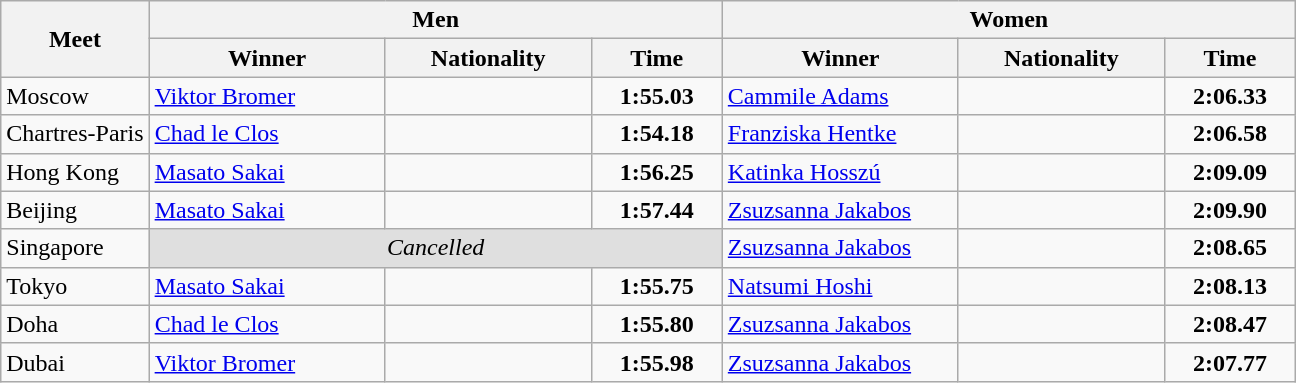<table class="wikitable">
<tr>
<th rowspan="2">Meet</th>
<th colspan="3">Men</th>
<th colspan="3">Women</th>
</tr>
<tr>
<th width=150>Winner</th>
<th width=130>Nationality</th>
<th width=80>Time</th>
<th width=150>Winner</th>
<th width=130>Nationality</th>
<th width=80>Time</th>
</tr>
<tr>
<td>Moscow</td>
<td><a href='#'>Viktor Bromer</a></td>
<td></td>
<td align=center><strong>1:55.03</strong></td>
<td><a href='#'>Cammile Adams</a></td>
<td></td>
<td align=center><strong>2:06.33</strong></td>
</tr>
<tr>
<td>Chartres-Paris</td>
<td><a href='#'>Chad le Clos</a></td>
<td></td>
<td align=center><strong>1:54.18</strong></td>
<td><a href='#'>Franziska Hentke</a></td>
<td></td>
<td align=center><strong>2:06.58</strong></td>
</tr>
<tr>
<td>Hong Kong</td>
<td><a href='#'>Masato Sakai</a></td>
<td></td>
<td align=center><strong>1:56.25</strong></td>
<td><a href='#'>Katinka Hosszú</a></td>
<td></td>
<td align=center><strong>2:09.09</strong></td>
</tr>
<tr>
<td>Beijing</td>
<td><a href='#'>Masato Sakai</a></td>
<td></td>
<td align=center><strong>1:57.44</strong></td>
<td><a href='#'>Zsuzsanna Jakabos</a></td>
<td></td>
<td align=center><strong>2:09.90</strong></td>
</tr>
<tr>
<td>Singapore</td>
<td colspan=3 align=center style="background:#dfdfdf"><em>Cancelled</em></td>
<td><a href='#'>Zsuzsanna Jakabos</a></td>
<td></td>
<td align=center><strong>2:08.65</strong></td>
</tr>
<tr>
<td>Tokyo</td>
<td><a href='#'>Masato Sakai</a></td>
<td></td>
<td align=center><strong>1:55.75</strong></td>
<td><a href='#'>Natsumi Hoshi</a></td>
<td></td>
<td align=center><strong>2:08.13</strong></td>
</tr>
<tr>
<td>Doha</td>
<td><a href='#'>Chad le Clos</a></td>
<td></td>
<td align=center><strong>1:55.80</strong></td>
<td><a href='#'>Zsuzsanna Jakabos</a></td>
<td></td>
<td align=center><strong>2:08.47</strong></td>
</tr>
<tr>
<td>Dubai</td>
<td><a href='#'>Viktor Bromer</a></td>
<td></td>
<td align=center><strong>1:55.98</strong></td>
<td><a href='#'>Zsuzsanna Jakabos</a></td>
<td></td>
<td align=center><strong>2:07.77</strong></td>
</tr>
</table>
